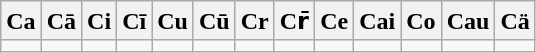<table class="wikitable">
<tr>
<th>Ca</th>
<th>Cā</th>
<th>Ci</th>
<th>Cī</th>
<th>Cu</th>
<th>Cū</th>
<th>Cr</th>
<th>Cr̄</th>
<th>Ce</th>
<th>Cai</th>
<th>Co</th>
<th>Cau</th>
<th>Cä</th>
</tr>
<tr>
<td></td>
<td></td>
<td></td>
<td></td>
<td></td>
<td></td>
<td></td>
<td></td>
<td></td>
<td></td>
<td></td>
<td></td>
<td></td>
</tr>
</table>
